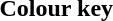<table class="toccolours">
<tr>
<th>Colour key<br></th>
</tr>
<tr>
<td></td>
</tr>
</table>
